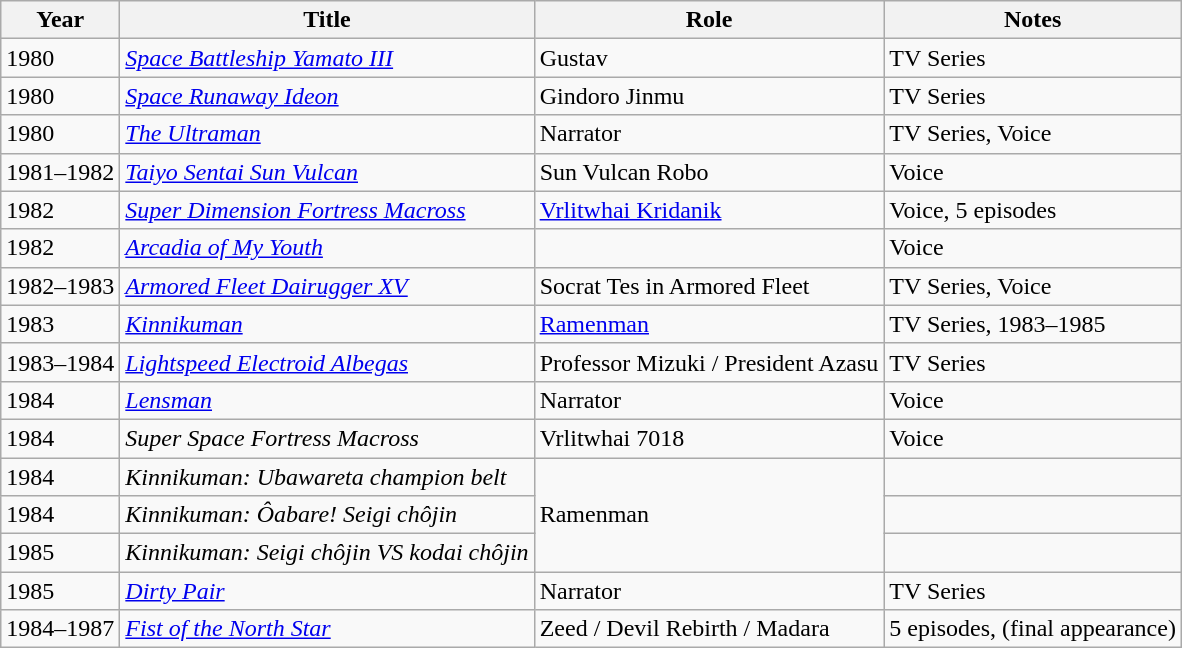<table class="wikitable">
<tr>
<th>Year</th>
<th>Title</th>
<th>Role</th>
<th>Notes</th>
</tr>
<tr>
<td>1980</td>
<td><em><a href='#'>Space Battleship Yamato III</a></em></td>
<td>Gustav</td>
<td>TV Series</td>
</tr>
<tr>
<td>1980</td>
<td><em><a href='#'>Space Runaway Ideon</a></em></td>
<td>Gindoro Jinmu</td>
<td>TV Series</td>
</tr>
<tr>
<td>1980</td>
<td><em><a href='#'>The Ultraman</a></em></td>
<td>Narrator</td>
<td>TV Series, Voice</td>
</tr>
<tr>
<td>1981–1982</td>
<td><em><a href='#'>Taiyo Sentai Sun Vulcan</a></em></td>
<td>Sun Vulcan Robo</td>
<td>Voice</td>
</tr>
<tr>
<td>1982</td>
<td><em><a href='#'>Super Dimension Fortress Macross</a></em></td>
<td><a href='#'>Vrlitwhai Kridanik</a></td>
<td>Voice, 5 episodes</td>
</tr>
<tr>
<td>1982</td>
<td><em><a href='#'>Arcadia of My Youth</a></em></td>
<td></td>
<td>Voice</td>
</tr>
<tr>
<td>1982–1983</td>
<td><em><a href='#'>Armored Fleet Dairugger XV</a></em></td>
<td>Socrat Tes in Armored Fleet</td>
<td>TV Series, Voice</td>
</tr>
<tr>
<td>1983</td>
<td><em><a href='#'>Kinnikuman</a></em></td>
<td><a href='#'>Ramenman</a></td>
<td>TV Series, 1983–1985</td>
</tr>
<tr>
<td>1983–1984</td>
<td><em><a href='#'>Lightspeed Electroid Albegas</a></em></td>
<td>Professor Mizuki / President Azasu</td>
<td>TV Series</td>
</tr>
<tr>
<td>1984</td>
<td><em><a href='#'>Lensman</a></em></td>
<td>Narrator</td>
<td>Voice</td>
</tr>
<tr>
<td>1984</td>
<td><em>Super Space Fortress Macross</em></td>
<td>Vrlitwhai 7018</td>
<td>Voice</td>
</tr>
<tr>
<td>1984</td>
<td><em>Kinnikuman: Ubawareta champion belt</em></td>
<td rowspan="3">Ramenman</td>
<td></td>
</tr>
<tr>
<td>1984</td>
<td><em>Kinnikuman: Ôabare! Seigi chôjin</em></td>
<td></td>
</tr>
<tr>
<td>1985</td>
<td><em>Kinnikuman: Seigi chôjin VS kodai chôjin</em></td>
<td></td>
</tr>
<tr>
<td>1985</td>
<td><em><a href='#'>Dirty Pair</a></em></td>
<td>Narrator</td>
<td>TV Series</td>
</tr>
<tr>
<td>1984–1987</td>
<td><em><a href='#'>Fist of the North Star</a></em></td>
<td>Zeed / Devil Rebirth / Madara</td>
<td>5 episodes, (final appearance)</td>
</tr>
</table>
